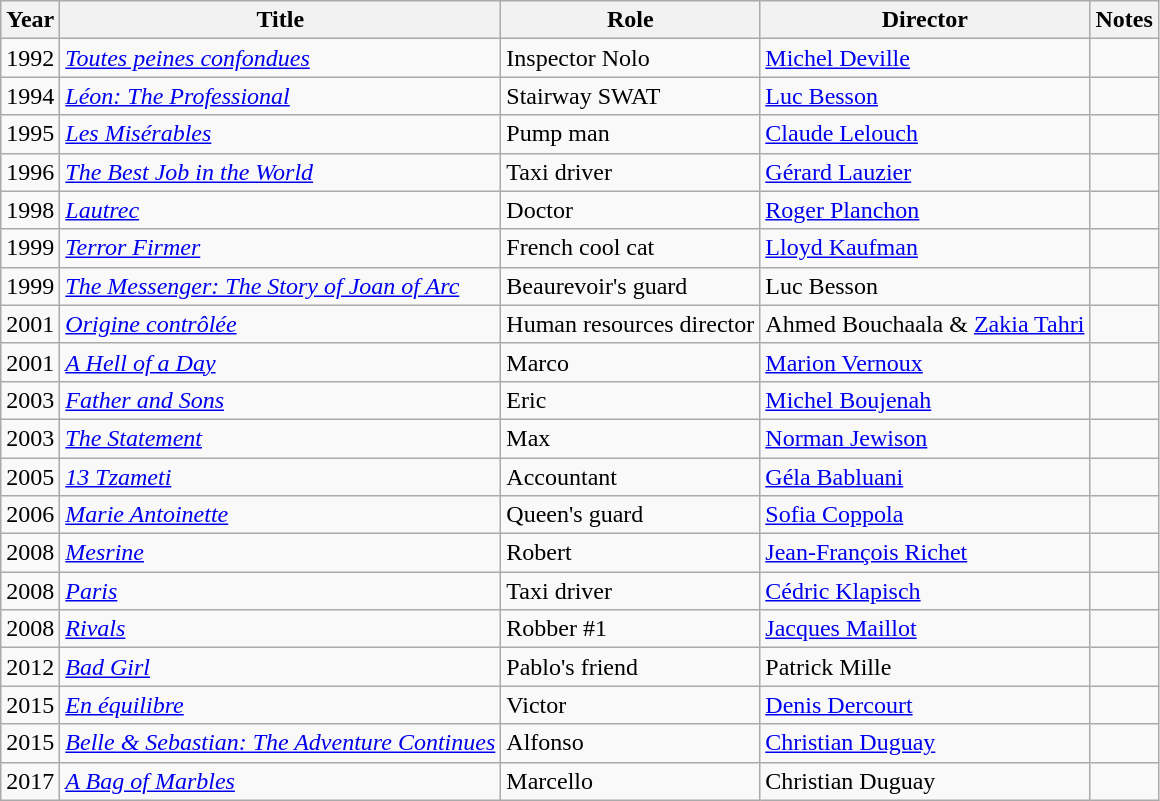<table class="wikitable sortable">
<tr>
<th>Year</th>
<th>Title</th>
<th>Role</th>
<th>Director</th>
<th class="unsortable">Notes</th>
</tr>
<tr>
<td>1992</td>
<td><em><a href='#'>Toutes peines confondues</a></em></td>
<td>Inspector Nolo</td>
<td><a href='#'>Michel Deville</a></td>
<td></td>
</tr>
<tr>
<td>1994</td>
<td><em><a href='#'>Léon: The Professional</a></em></td>
<td>Stairway SWAT</td>
<td><a href='#'>Luc Besson</a></td>
<td></td>
</tr>
<tr>
<td>1995</td>
<td><em><a href='#'>Les Misérables</a></em></td>
<td>Pump man</td>
<td><a href='#'>Claude Lelouch</a></td>
<td></td>
</tr>
<tr>
<td>1996</td>
<td><em><a href='#'>The Best Job in the World</a></em></td>
<td>Taxi driver</td>
<td><a href='#'>Gérard Lauzier</a></td>
<td></td>
</tr>
<tr>
<td>1998</td>
<td><em><a href='#'>Lautrec</a></em></td>
<td>Doctor</td>
<td><a href='#'>Roger Planchon</a></td>
</tr>
<tr>
<td>1999</td>
<td><em><a href='#'>Terror Firmer</a></em></td>
<td>French cool cat</td>
<td><a href='#'>Lloyd Kaufman</a></td>
<td></td>
</tr>
<tr>
<td>1999</td>
<td><em><a href='#'>The Messenger: The Story of Joan of Arc</a></em></td>
<td>Beaurevoir's guard</td>
<td>Luc Besson</td>
<td></td>
</tr>
<tr>
<td>2001</td>
<td><em><a href='#'>Origine contrôlée</a></em></td>
<td>Human resources director</td>
<td>Ahmed Bouchaala & <a href='#'>Zakia Tahri</a></td>
<td></td>
</tr>
<tr>
<td>2001</td>
<td><em><a href='#'>A Hell of a Day</a></em></td>
<td>Marco</td>
<td><a href='#'>Marion Vernoux</a></td>
<td></td>
</tr>
<tr>
<td>2003</td>
<td><em><a href='#'>Father and Sons</a></em></td>
<td>Eric</td>
<td><a href='#'>Michel Boujenah</a></td>
</tr>
<tr>
<td>2003</td>
<td><em><a href='#'>The Statement</a></em></td>
<td>Max</td>
<td><a href='#'>Norman Jewison</a></td>
<td></td>
</tr>
<tr>
<td>2005</td>
<td><em><a href='#'>13 Tzameti</a></em></td>
<td>Accountant</td>
<td><a href='#'>Géla Babluani</a></td>
<td></td>
</tr>
<tr>
<td>2006</td>
<td><em><a href='#'>Marie Antoinette</a></em></td>
<td>Queen's guard</td>
<td><a href='#'>Sofia Coppola</a></td>
<td></td>
</tr>
<tr>
<td>2008</td>
<td><em><a href='#'>Mesrine</a></em></td>
<td>Robert</td>
<td><a href='#'>Jean-François Richet</a></td>
<td></td>
</tr>
<tr>
<td>2008</td>
<td><em><a href='#'>Paris</a></em></td>
<td>Taxi driver</td>
<td><a href='#'>Cédric Klapisch</a></td>
<td></td>
</tr>
<tr>
<td>2008</td>
<td><em><a href='#'>Rivals</a></em></td>
<td>Robber #1</td>
<td><a href='#'>Jacques Maillot</a></td>
</tr>
<tr>
<td>2012</td>
<td><em><a href='#'>Bad Girl</a></em></td>
<td>Pablo's friend</td>
<td>Patrick Mille</td>
<td></td>
</tr>
<tr>
<td>2015</td>
<td><em><a href='#'>En équilibre</a></em></td>
<td>Victor</td>
<td><a href='#'>Denis Dercourt</a></td>
<td></td>
</tr>
<tr>
<td>2015</td>
<td><em><a href='#'>Belle & Sebastian: The Adventure Continues</a></em></td>
<td>Alfonso</td>
<td><a href='#'>Christian Duguay</a></td>
<td></td>
</tr>
<tr>
<td>2017</td>
<td><em><a href='#'>A Bag of Marbles</a></em></td>
<td>Marcello</td>
<td>Christian Duguay</td>
</tr>
</table>
